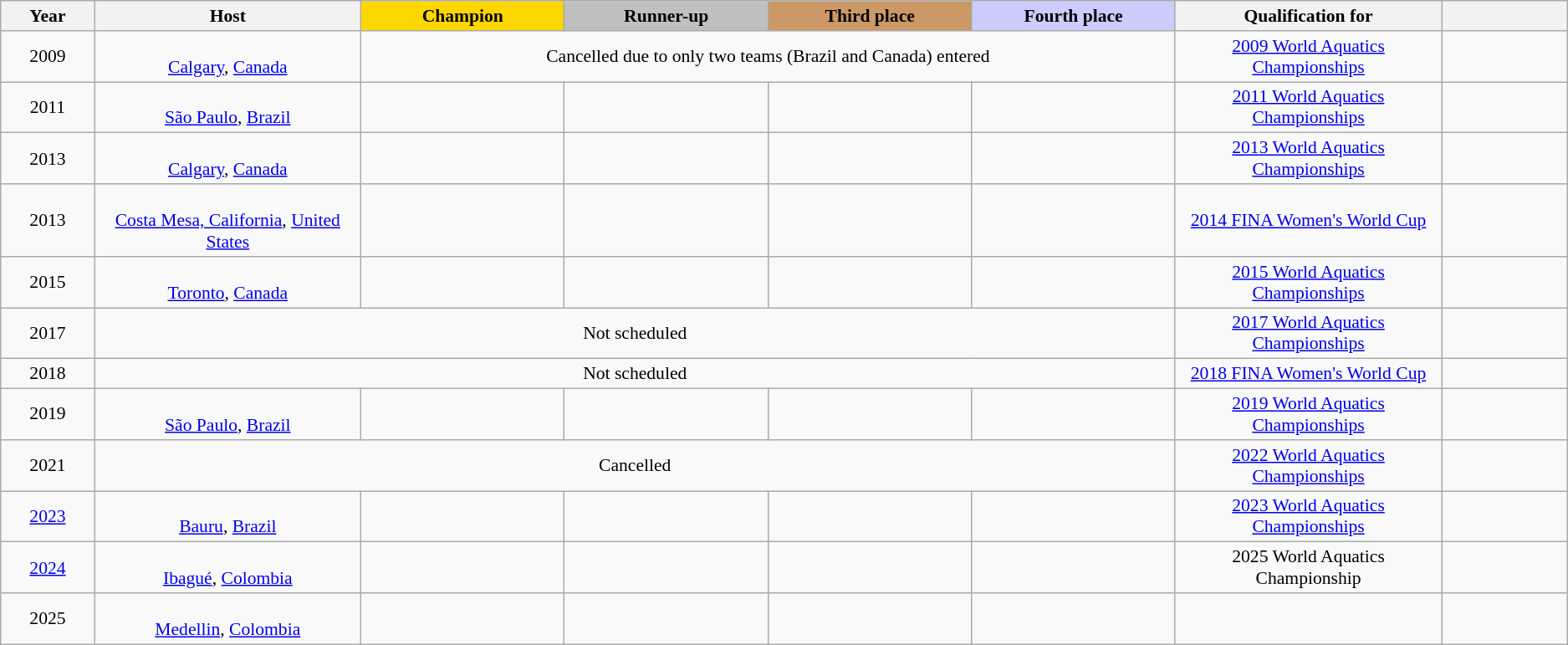<table class="wikitable" style="font-size:90%; text-align: center;">
<tr>
<th style="width: 6%;">Year</th>
<th style="width: 17%;">Host</th>
<th style="background-color: gold; width: 13%;">Champion</th>
<th style="background-color: silver; width: 13%;">Runner-up</th>
<th style="background-color: #cc9966; width: 13%;">Third place</th>
<th style="background-color: #ccccff; width: 13%;">Fourth place</th>
<th style="width: 17%;">Qualification for</th>
<th style="width: 8%;"></th>
</tr>
<tr>
<td>2009</td>
<td><br><a href='#'>Calgary</a>, <a href='#'>Canada</a></td>
<td colspan="4">Cancelled due to only two teams (Brazil and Canada) entered</td>
<td><a href='#'>2009 World Aquatics Championships</a></td>
<td></td>
</tr>
<tr>
<td>2011</td>
<td><br><a href='#'>São Paulo</a>, <a href='#'>Brazil</a></td>
<td></td>
<td></td>
<td></td>
<td></td>
<td><a href='#'>2011 World Aquatics Championships</a></td>
<td></td>
</tr>
<tr>
<td>2013</td>
<td><br><a href='#'>Calgary</a>, <a href='#'>Canada</a></td>
<td></td>
<td></td>
<td></td>
<td></td>
<td><a href='#'>2013 World Aquatics Championships</a></td>
<td></td>
</tr>
<tr>
<td>2013</td>
<td><br><a href='#'>Costa Mesa, California</a>, <a href='#'>United States</a></td>
<td></td>
<td></td>
<td></td>
<td></td>
<td><a href='#'>2014 FINA Women's World Cup</a></td>
<td></td>
</tr>
<tr>
<td>2015</td>
<td><br><a href='#'>Toronto</a>, <a href='#'>Canada</a></td>
<td></td>
<td></td>
<td></td>
<td></td>
<td><a href='#'>2015 World Aquatics Championships</a></td>
<td></td>
</tr>
<tr>
<td>2017</td>
<td colspan="5">Not scheduled</td>
<td><a href='#'>2017 World Aquatics Championships</a></td>
<td></td>
</tr>
<tr>
<td>2018</td>
<td colspan="5">Not scheduled</td>
<td><a href='#'>2018 FINA Women's World Cup</a></td>
<td></td>
</tr>
<tr>
<td>2019</td>
<td><br><a href='#'>São Paulo</a>, <a href='#'>Brazil</a></td>
<td></td>
<td></td>
<td></td>
<td></td>
<td><a href='#'>2019 World Aquatics Championships</a></td>
<td></td>
</tr>
<tr>
<td>2021</td>
<td colspan="5">Cancelled</td>
<td><a href='#'>2022 World Aquatics Championships</a></td>
<td></td>
</tr>
<tr>
<td><a href='#'>2023</a></td>
<td><br><a href='#'>Bauru</a>, <a href='#'>Brazil</a></td>
<td></td>
<td></td>
<td></td>
<td></td>
<td><a href='#'>2023 World Aquatics Championships</a></td>
<td></td>
</tr>
<tr>
<td><a href='#'>2024</a></td>
<td><br><a href='#'>Ibagué</a>, <a href='#'>Colombia</a></td>
<td></td>
<td></td>
<td></td>
<td></td>
<td>2025 World Aquatics Championship</td>
<td></td>
</tr>
<tr>
<td>2025</td>
<td><br><a href='#'>Medellin</a>, <a href='#'>Colombia</a></td>
<td></td>
<td></td>
<td></td>
<td></td>
<td></td>
<td></td>
</tr>
</table>
